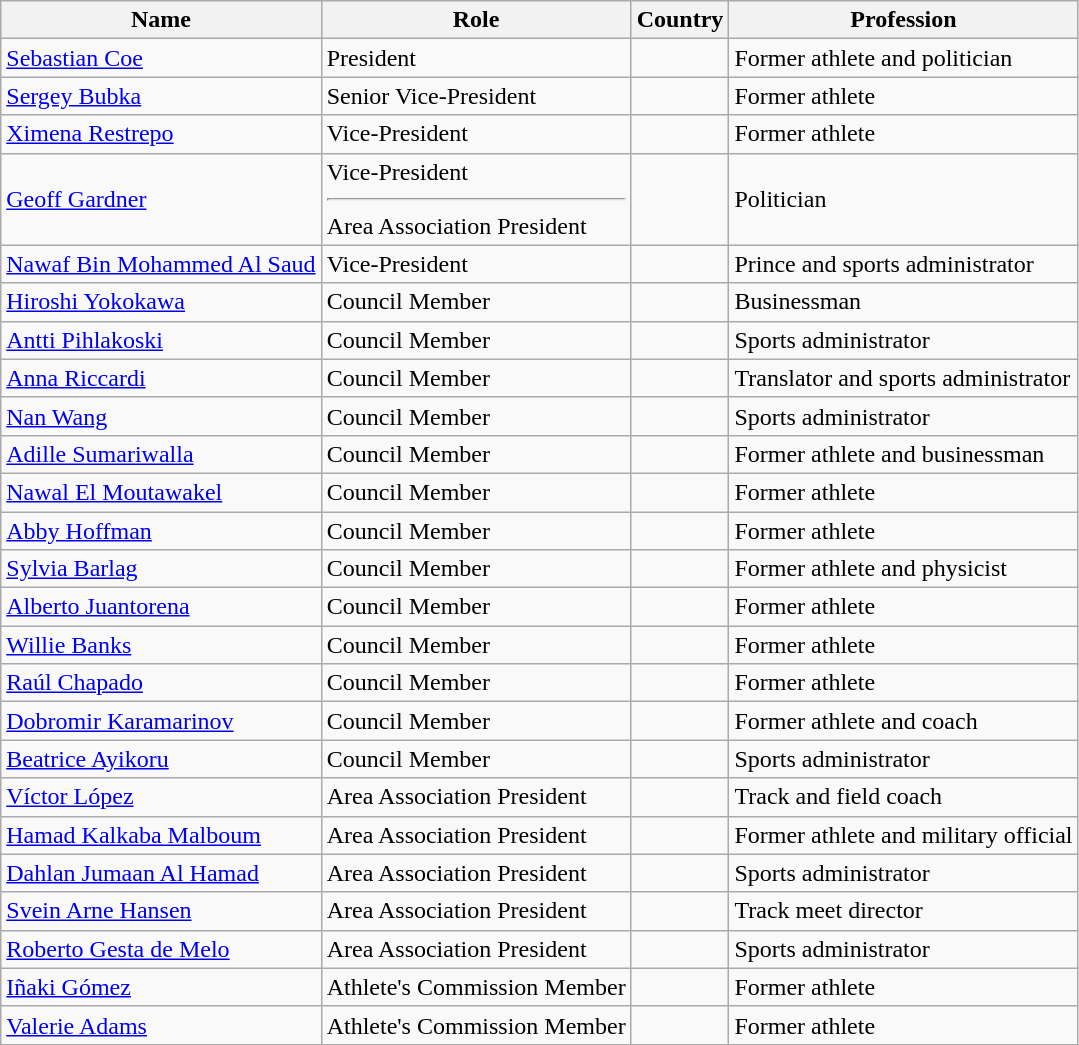<table class="wikitable sortable">
<tr>
<th>Name</th>
<th>Role</th>
<th>Country</th>
<th>Profession</th>
</tr>
<tr>
<td><a href='#'>Sebastian Coe</a></td>
<td>President</td>
<td></td>
<td>Former athlete and politician</td>
</tr>
<tr>
<td><a href='#'>Sergey Bubka</a></td>
<td>Senior Vice-President</td>
<td></td>
<td>Former athlete</td>
</tr>
<tr>
<td><a href='#'>Ximena Restrepo</a></td>
<td>Vice-President</td>
<td></td>
<td>Former athlete</td>
</tr>
<tr>
<td><a href='#'>Geoff Gardner</a></td>
<td>Vice-President<hr>Area Association President</td>
<td></td>
<td>Politician</td>
</tr>
<tr>
<td><a href='#'>Nawaf Bin Mohammed Al Saud</a></td>
<td>Vice-President</td>
<td></td>
<td>Prince and sports administrator</td>
</tr>
<tr>
<td><a href='#'>Hiroshi Yokokawa</a></td>
<td>Council Member</td>
<td></td>
<td>Businessman</td>
</tr>
<tr>
<td><a href='#'>Antti Pihlakoski</a></td>
<td>Council Member</td>
<td></td>
<td>Sports administrator</td>
</tr>
<tr>
<td><a href='#'>Anna Riccardi</a></td>
<td>Council Member</td>
<td></td>
<td>Translator and sports administrator</td>
</tr>
<tr>
<td><a href='#'>Nan Wang</a></td>
<td>Council Member</td>
<td></td>
<td>Sports administrator</td>
</tr>
<tr>
<td><a href='#'>Adille Sumariwalla</a></td>
<td>Council Member</td>
<td></td>
<td>Former athlete and businessman</td>
</tr>
<tr>
<td><a href='#'>Nawal El Moutawakel</a></td>
<td>Council Member</td>
<td></td>
<td>Former athlete</td>
</tr>
<tr>
<td><a href='#'>Abby Hoffman</a></td>
<td>Council Member</td>
<td></td>
<td>Former athlete</td>
</tr>
<tr>
<td><a href='#'>Sylvia Barlag</a></td>
<td>Council Member</td>
<td></td>
<td>Former athlete and physicist</td>
</tr>
<tr>
<td><a href='#'>Alberto Juantorena</a></td>
<td>Council Member</td>
<td></td>
<td>Former athlete</td>
</tr>
<tr>
<td><a href='#'>Willie Banks</a></td>
<td>Council Member</td>
<td></td>
<td>Former athlete</td>
</tr>
<tr>
<td><a href='#'>Raúl Chapado</a></td>
<td>Council Member</td>
<td></td>
<td>Former athlete</td>
</tr>
<tr>
<td><a href='#'>Dobromir Karamarinov</a></td>
<td>Council Member</td>
<td></td>
<td>Former athlete and coach</td>
</tr>
<tr>
<td><a href='#'>Beatrice Ayikoru</a></td>
<td>Council Member</td>
<td></td>
<td>Sports administrator</td>
</tr>
<tr>
<td><a href='#'>Víctor López</a></td>
<td>Area Association President</td>
<td></td>
<td>Track and field coach</td>
</tr>
<tr>
<td><a href='#'>Hamad Kalkaba Malboum</a></td>
<td>Area Association President</td>
<td></td>
<td>Former athlete and military official</td>
</tr>
<tr>
<td><a href='#'>Dahlan Jumaan Al Hamad</a></td>
<td>Area Association President</td>
<td></td>
<td>Sports administrator</td>
</tr>
<tr>
<td><a href='#'>Svein Arne Hansen</a></td>
<td>Area Association President</td>
<td></td>
<td>Track meet director</td>
</tr>
<tr>
<td><a href='#'>Roberto Gesta de Melo</a></td>
<td>Area Association President</td>
<td></td>
<td>Sports administrator</td>
</tr>
<tr>
<td><a href='#'>Iñaki Gómez</a></td>
<td>Athlete's Commission Member</td>
<td></td>
<td>Former athlete</td>
</tr>
<tr>
<td><a href='#'>Valerie Adams</a></td>
<td>Athlete's Commission Member</td>
<td></td>
<td>Former athlete</td>
</tr>
</table>
